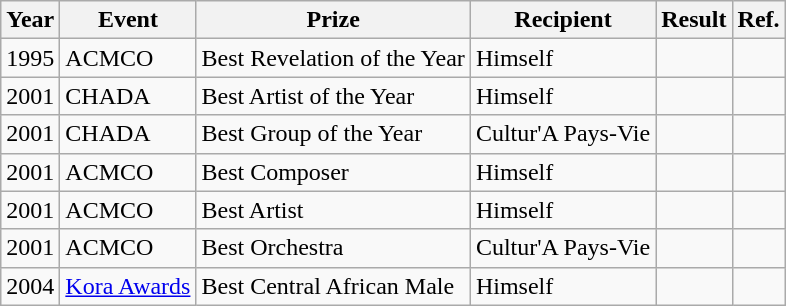<table class="wikitable">
<tr>
<th>Year</th>
<th>Event</th>
<th>Prize</th>
<th>Recipient</th>
<th>Result</th>
<th>Ref.</th>
</tr>
<tr>
<td>1995</td>
<td>ACMCO</td>
<td>Best Revelation of the Year</td>
<td>Himself</td>
<td></td>
<td></td>
</tr>
<tr>
<td>2001</td>
<td>CHADA</td>
<td>Best Artist of the Year</td>
<td>Himself</td>
<td></td>
<td></td>
</tr>
<tr>
<td>2001</td>
<td>CHADA</td>
<td>Best Group of the Year</td>
<td>Cultur'A Pays-Vie</td>
<td></td>
<td></td>
</tr>
<tr>
<td>2001</td>
<td>ACMCO</td>
<td>Best Composer</td>
<td Himself>Himself</td>
<td></td>
<td></td>
</tr>
<tr>
<td>2001</td>
<td>ACMCO</td>
<td>Best Artist</td>
<td>Himself</td>
<td></td>
<td></td>
</tr>
<tr>
<td>2001</td>
<td>ACMCO</td>
<td>Best Orchestra</td>
<td>Cultur'A Pays-Vie</td>
<td></td>
<td></td>
</tr>
<tr>
<td>2004</td>
<td><a href='#'>Kora Awards</a></td>
<td>Best Central African Male</td>
<td>Himself</td>
<td></td>
<td></td>
</tr>
</table>
